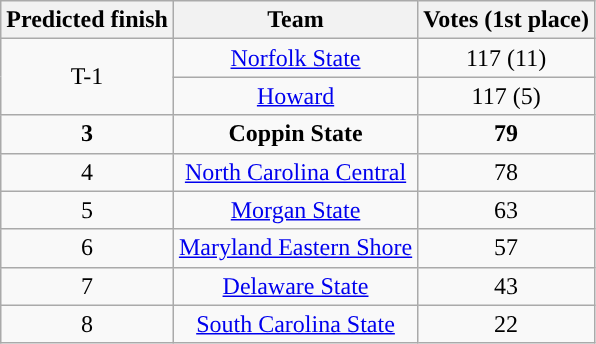<table class="wikitable" border="1">
<tr align=center>
<th>Predicted finish</th>
<th>Team</th>
<th>Votes (1st place)</th>
</tr>
<tr align="center">
<td rowspan=2>T-1</td>
<td><a href='#'>Norfolk State</a></td>
<td>117 (11)</td>
</tr>
<tr align="center">
<td><a href='#'>Howard</a></td>
<td>117 (5)</td>
</tr>
<tr align="center">
<td><strong>3</strong></td>
<td><strong>Coppin State</strong></td>
<td><strong>79</strong></td>
</tr>
<tr align="center">
<td>4</td>
<td><a href='#'>North Carolina Central</a></td>
<td>78</td>
</tr>
<tr align="center">
<td>5</td>
<td><a href='#'>Morgan State</a></td>
<td>63</td>
</tr>
<tr align="center">
<td>6</td>
<td><a href='#'>Maryland Eastern Shore</a></td>
<td>57</td>
</tr>
<tr align="center">
<td>7</td>
<td><a href='#'>Delaware State</a></td>
<td>43</td>
</tr>
<tr align="center">
<td>8</td>
<td><a href='#'>South Carolina State</a></td>
<td>22</td>
</tr>
</table>
